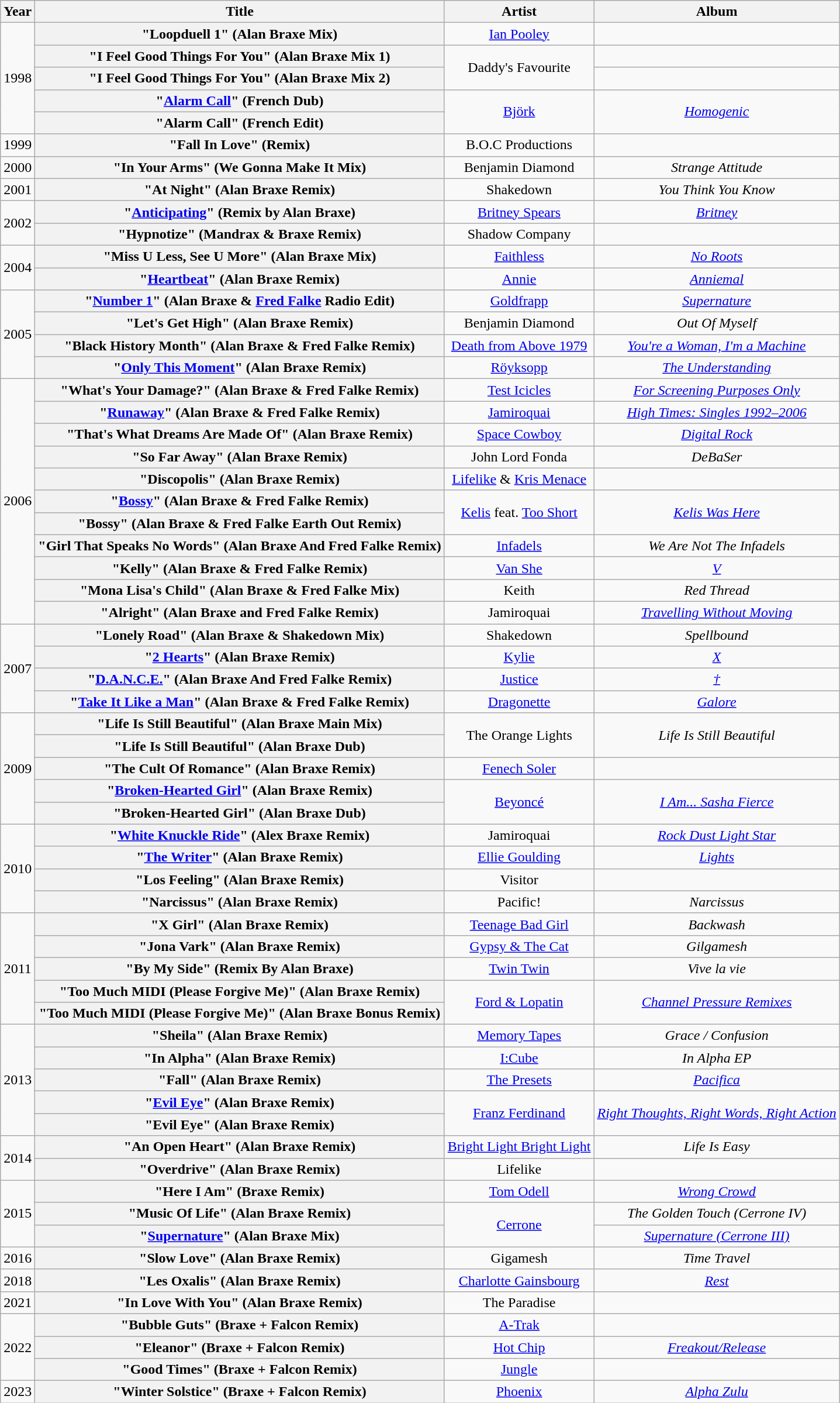<table class="wikitable plainrowheaders" style="text-align:center;">
<tr>
<th>Year</th>
<th>Title</th>
<th>Artist</th>
<th>Album</th>
</tr>
<tr>
<td rowspan="5">1998</td>
<th scope="row">"Loopduell 1" (Alan Braxe Mix)</th>
<td><a href='#'>Ian Pooley</a></td>
<td></td>
</tr>
<tr>
<th scope="row">"I Feel Good Things For You" (Alan Braxe Mix 1)</th>
<td rowspan="2">Daddy's Favourite</td>
<td></td>
</tr>
<tr>
<th scope="row">"I Feel Good Things For You" (Alan Braxe Mix 2)</th>
<td></td>
</tr>
<tr>
<th scope="row">"<a href='#'>Alarm Call</a>" (French Dub)</th>
<td rowspan="2"><a href='#'>Björk</a></td>
<td rowspan="2"><em><a href='#'>Homogenic</a></em></td>
</tr>
<tr>
<th scope="row">"Alarm Call" (French Edit)</th>
</tr>
<tr>
<td>1999</td>
<th scope="row">"Fall In Love" (Remix)</th>
<td>B.O.C Productions</td>
<td></td>
</tr>
<tr>
<td>2000</td>
<th scope="row">"In Your Arms" (We Gonna Make It Mix)</th>
<td>Benjamin Diamond</td>
<td><em>Strange Attitude</em></td>
</tr>
<tr>
<td>2001</td>
<th scope="row">"At Night" (Alan Braxe Remix)</th>
<td>Shakedown</td>
<td><em>You Think You Know</em></td>
</tr>
<tr>
<td rowspan="2">2002</td>
<th scope="row">"<a href='#'>Anticipating</a>" (Remix by Alan Braxe)</th>
<td><a href='#'>Britney Spears</a></td>
<td><em><a href='#'>Britney</a></em></td>
</tr>
<tr>
<th scope="row">"Hypnotize" (Mandrax & Braxe Remix)</th>
<td>Shadow Company</td>
<td></td>
</tr>
<tr>
<td rowspan="2">2004</td>
<th scope="row">"Miss U Less, See U More" (Alan Braxe Mix)</th>
<td><a href='#'>Faithless</a></td>
<td><em><a href='#'>No Roots</a></em></td>
</tr>
<tr>
<th scope="row">"<a href='#'>Heartbeat</a>" (Alan Braxe Remix)</th>
<td><a href='#'>Annie</a></td>
<td><em><a href='#'>Anniemal</a></em></td>
</tr>
<tr>
<td rowspan="4">2005</td>
<th scope="row">"<a href='#'>Number 1</a>" (Alan Braxe & <a href='#'>Fred Falke</a> Radio Edit)</th>
<td><a href='#'>Goldfrapp</a></td>
<td><em><a href='#'>Supernature</a></em></td>
</tr>
<tr>
<th scope="row">"Let's Get High" (Alan Braxe Remix)</th>
<td>Benjamin Diamond</td>
<td><em>Out Of Myself</em></td>
</tr>
<tr>
<th scope="row">"Black History Month" (Alan Braxe & Fred Falke Remix)</th>
<td><a href='#'>Death from Above 1979</a></td>
<td><em><a href='#'>You're a Woman, I'm a Machine</a></em></td>
</tr>
<tr>
<th scope="row">"<a href='#'>Only This Moment</a>" (Alan Braxe Remix)</th>
<td><a href='#'>Röyksopp</a></td>
<td><em><a href='#'>The Understanding</a></em></td>
</tr>
<tr>
<td rowspan="11">2006</td>
<th scope="row">"What's Your Damage?" (Alan Braxe & Fred Falke Remix)</th>
<td><a href='#'>Test Icicles</a></td>
<td><em><a href='#'>For Screening Purposes Only</a></em></td>
</tr>
<tr>
<th scope="row">"<a href='#'>Runaway</a>" (Alan Braxe & Fred Falke Remix)</th>
<td><a href='#'>Jamiroquai</a></td>
<td><em><a href='#'>High Times: Singles 1992–2006</a></em></td>
</tr>
<tr>
<th scope="row">"That's What Dreams Are Made Of" (Alan Braxe Remix)</th>
<td><a href='#'>Space Cowboy</a></td>
<td><em><a href='#'>Digital Rock</a></em></td>
</tr>
<tr>
<th scope="row">"So Far Away" (Alan Braxe Remix)</th>
<td>John Lord Fonda</td>
<td><em>DeBaSer</em></td>
</tr>
<tr>
<th scope="row">"Discopolis" (Alan Braxe Remix)</th>
<td><a href='#'>Lifelike</a> & <a href='#'>Kris Menace</a></td>
<td></td>
</tr>
<tr>
<th scope="row">"<a href='#'>Bossy</a>" (Alan Braxe & Fred Falke Remix)</th>
<td rowspan="2"><a href='#'>Kelis</a> feat. <a href='#'>Too Short</a></td>
<td rowspan="2"><em><a href='#'>Kelis Was Here</a></em></td>
</tr>
<tr>
<th scope="row">"Bossy" (Alan Braxe & Fred Falke Earth Out Remix)</th>
</tr>
<tr>
<th scope="row">"Girl That Speaks No Words" (Alan Braxe And Fred Falke Remix)</th>
<td><a href='#'>Infadels</a></td>
<td><em>We Are Not The Infadels</em></td>
</tr>
<tr>
<th scope="row">"Kelly" (Alan Braxe & Fred Falke Remix)</th>
<td><a href='#'>Van She</a></td>
<td><em><a href='#'>V</a></em></td>
</tr>
<tr>
<th scope="row">"Mona Lisa's Child" (Alan Braxe & Fred Falke Mix)</th>
<td>Keith</td>
<td><em>Red Thread</em></td>
</tr>
<tr>
<th scope="row">"Alright" (Alan Braxe and Fred Falke Remix)</th>
<td>Jamiroquai</td>
<td><em><a href='#'>Travelling Without Moving</a></em></td>
</tr>
<tr>
<td rowspan="4">2007</td>
<th scope="row">"Lonely Road" (Alan Braxe & Shakedown Mix)</th>
<td>Shakedown</td>
<td><em>Spellbound</em></td>
</tr>
<tr>
<th scope="row">"<a href='#'>2 Hearts</a>" (Alan Braxe Remix)</th>
<td><a href='#'>Kylie</a></td>
<td><em><a href='#'>X</a></em></td>
</tr>
<tr>
<th scope="row">"<a href='#'>D.A.N.C.E.</a>" (Alan Braxe And Fred Falke Remix)</th>
<td><a href='#'>Justice</a></td>
<td><em><a href='#'>†</a></em></td>
</tr>
<tr>
<th scope="row">"<a href='#'>Take It Like a Man</a>" (Alan Braxe & Fred Falke Remix)</th>
<td><a href='#'>Dragonette</a></td>
<td><em><a href='#'>Galore</a></em></td>
</tr>
<tr>
<td rowspan="5">2009</td>
<th scope="row">"Life Is Still Beautiful" (Alan Braxe Main Mix)</th>
<td rowspan="2">The Orange Lights</td>
<td rowspan="2"><em>Life Is Still Beautiful</em></td>
</tr>
<tr>
<th scope="row">"Life Is Still Beautiful" (Alan Braxe Dub)</th>
</tr>
<tr>
<th scope="row">"The Cult Of Romance" (Alan Braxe Remix)</th>
<td><a href='#'>Fenech Soler</a></td>
<td></td>
</tr>
<tr>
<th scope="row">"<a href='#'>Broken-Hearted Girl</a>" (Alan Braxe Remix)</th>
<td rowspan="2"><a href='#'>Beyoncé</a></td>
<td rowspan="2"><em><a href='#'>I Am... Sasha Fierce</a></em></td>
</tr>
<tr>
<th scope="row">"Broken-Hearted Girl" (Alan Braxe Dub)</th>
</tr>
<tr>
<td rowspan="4">2010</td>
<th scope="row">"<a href='#'>White Knuckle Ride</a>" (Alex Braxe Remix)</th>
<td>Jamiroquai</td>
<td><em><a href='#'>Rock Dust Light Star</a></em></td>
</tr>
<tr>
<th scope="row">"<a href='#'>The Writer</a>" (Alan Braxe Remix)</th>
<td><a href='#'>Ellie Goulding</a></td>
<td><em><a href='#'>Lights</a></em></td>
</tr>
<tr>
<th scope="row">"Los Feeling" (Alan Braxe Remix)</th>
<td>Visitor</td>
<td></td>
</tr>
<tr>
<th scope="row">"Narcissus" (Alan Braxe Remix)</th>
<td>Pacific!</td>
<td><em>Narcissus</em></td>
</tr>
<tr>
<td rowspan="5">2011</td>
<th scope="row">"X Girl" (Alan Braxe Remix)</th>
<td><a href='#'>Teenage Bad Girl</a></td>
<td><em>Backwash</em></td>
</tr>
<tr>
<th scope="row">"Jona Vark" (Alan Braxe Remix)</th>
<td><a href='#'>Gypsy & The Cat</a></td>
<td><em>Gilgamesh</em></td>
</tr>
<tr>
<th scope="row">"By My Side" (Remix By Alan Braxe)</th>
<td><a href='#'>Twin Twin</a></td>
<td><em>Vive la vie</em></td>
</tr>
<tr>
<th scope="row">"Too Much MIDI (Please Forgive Me)" (Alan Braxe Remix)</th>
<td rowspan="2"><a href='#'>Ford & Lopatin</a></td>
<td rowspan="2"><em><a href='#'>Channel Pressure Remixes</a></em></td>
</tr>
<tr>
<th scope="row">"Too Much MIDI (Please Forgive Me)" (Alan Braxe Bonus Remix)</th>
</tr>
<tr>
<td rowspan="5">2013</td>
<th scope="row">"Sheila" (Alan Braxe Remix)</th>
<td><a href='#'>Memory Tapes</a></td>
<td><em>Grace / Confusion</em></td>
</tr>
<tr>
<th scope="row">"In Alpha" (Alan Braxe Remix)</th>
<td><a href='#'>I:Cube</a></td>
<td><em>In Alpha EP</em></td>
</tr>
<tr>
<th scope="row">"Fall" (Alan Braxe Remix)</th>
<td><a href='#'>The Presets</a></td>
<td><em><a href='#'>Pacifica</a></em></td>
</tr>
<tr>
<th scope="row">"<a href='#'>Evil Eye</a>" (Alan Braxe Remix)</th>
<td rowspan="2"><a href='#'>Franz Ferdinand</a></td>
<td rowspan="2"><em><a href='#'>Right Thoughts, Right Words, Right Action</a></em></td>
</tr>
<tr>
<th scope="row">"Evil Eye" (Alan Braxe Remix)</th>
</tr>
<tr>
<td rowspan="2">2014</td>
<th scope="row">"An Open Heart" (Alan Braxe Remix)</th>
<td><a href='#'>Bright Light Bright Light</a></td>
<td><em>Life Is Easy</em></td>
</tr>
<tr>
<th scope="row">"Overdrive" (Alan Braxe Remix)</th>
<td>Lifelike</td>
<td></td>
</tr>
<tr>
<td rowspan="3">2015</td>
<th scope="row">"Here I Am" (Braxe Remix)</th>
<td><a href='#'>Tom Odell</a></td>
<td><em><a href='#'>Wrong Crowd</a></em></td>
</tr>
<tr>
<th scope="row">"Music Of Life" (Alan Braxe Remix)</th>
<td rowspan="2"><a href='#'>Cerrone</a></td>
<td><em>The Golden Touch (Cerrone IV)</em></td>
</tr>
<tr>
<th scope="row">"<a href='#'>Supernature</a>" (Alan Braxe Mix)</th>
<td><em><a href='#'>Supernature (Cerrone III)</a></em></td>
</tr>
<tr>
<td>2016</td>
<th scope="row">"Slow Love" (Alan Braxe Remix)</th>
<td>Gigamesh</td>
<td><em>Time Travel</em></td>
</tr>
<tr>
<td>2018</td>
<th scope="row">"Les Oxalis" (Alan Braxe Remix)</th>
<td><a href='#'>Charlotte Gainsbourg</a></td>
<td><em><a href='#'>Rest</a></em></td>
</tr>
<tr>
<td>2021</td>
<th scope="row">"In Love With You" (Alan Braxe Remix)</th>
<td>The Paradise</td>
<td></td>
</tr>
<tr>
<td rowspan="3">2022</td>
<th scope="row">"Bubble Guts" (Braxe + Falcon Remix)</th>
<td><a href='#'>A-Trak</a></td>
<td></td>
</tr>
<tr>
<th scope="row">"Eleanor" (Braxe + Falcon Remix)</th>
<td><a href='#'>Hot Chip</a></td>
<td><em><a href='#'>Freakout/Release</a></em></td>
</tr>
<tr>
<th scope="row">"Good Times" (Braxe + Falcon Remix)</th>
<td><a href='#'>Jungle</a></td>
<td></td>
</tr>
<tr>
<td>2023</td>
<th scope="row">"Winter Solstice" (Braxe + Falcon Remix)</th>
<td><a href='#'>Phoenix</a></td>
<td><em><a href='#'>Alpha Zulu</a></em></td>
</tr>
</table>
